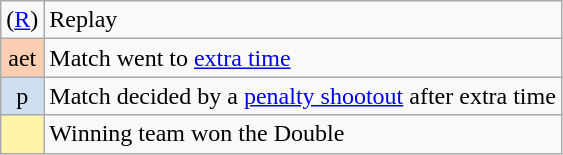<table class="wikitable">
<tr>
<td align=center>(<a href='#'>R</a>)</td>
<td>Replay</td>
</tr>
<tr>
<td align=center style="background-color:#FBCEB1">aet</td>
<td>Match went to <a href='#'>extra time</a></td>
</tr>
<tr>
<td align=center style="background-color:#cedff2">p</td>
<td>Match decided by a <a href='#'>penalty shootout</a> after extra time</td>
</tr>
<tr>
<td align=center style="background-color:#fff4a7"></td>
<td>Winning team won the Double</td>
</tr>
</table>
